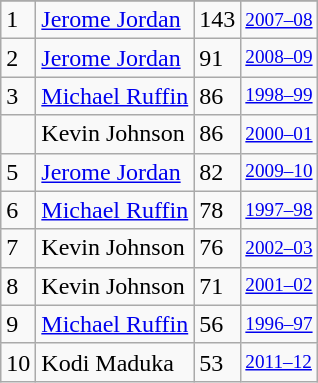<table class="wikitable">
<tr>
</tr>
<tr>
<td>1</td>
<td><a href='#'>Jerome Jordan</a></td>
<td>143</td>
<td style="font-size:80%;"><a href='#'>2007–08</a></td>
</tr>
<tr>
<td>2</td>
<td><a href='#'>Jerome Jordan</a></td>
<td>91</td>
<td style="font-size:80%;"><a href='#'>2008–09</a></td>
</tr>
<tr>
<td>3</td>
<td><a href='#'>Michael Ruffin</a></td>
<td>86</td>
<td style="font-size:80%;"><a href='#'>1998–99</a></td>
</tr>
<tr>
<td></td>
<td>Kevin Johnson</td>
<td>86</td>
<td style="font-size:80%;"><a href='#'>2000–01</a></td>
</tr>
<tr>
<td>5</td>
<td><a href='#'>Jerome Jordan</a></td>
<td>82</td>
<td style="font-size:80%;"><a href='#'>2009–10</a></td>
</tr>
<tr>
<td>6</td>
<td><a href='#'>Michael Ruffin</a></td>
<td>78</td>
<td style="font-size:80%;"><a href='#'>1997–98</a></td>
</tr>
<tr>
<td>7</td>
<td>Kevin Johnson</td>
<td>76</td>
<td style="font-size:80%;"><a href='#'>2002–03</a></td>
</tr>
<tr>
<td>8</td>
<td>Kevin Johnson</td>
<td>71</td>
<td style="font-size:80%;"><a href='#'>2001–02</a></td>
</tr>
<tr>
<td>9</td>
<td><a href='#'>Michael Ruffin</a></td>
<td>56</td>
<td style="font-size:80%;"><a href='#'>1996–97</a></td>
</tr>
<tr>
<td>10</td>
<td>Kodi Maduka</td>
<td>53</td>
<td style="font-size:80%;"><a href='#'>2011–12</a></td>
</tr>
</table>
